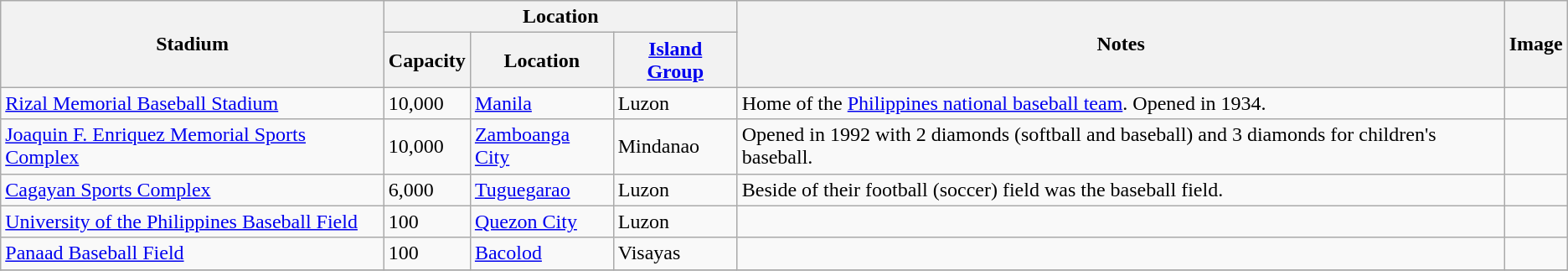<table class="wikitable sortable">
<tr>
<th rowspan="2">Stadium</th>
<th colspan="3">Location</th>
<th rowspan="2">Notes</th>
<th rowspan="2">Image</th>
</tr>
<tr>
<th>Capacity</th>
<th>Location</th>
<th><a href='#'>Island Group</a></th>
</tr>
<tr>
<td><a href='#'>Rizal Memorial Baseball Stadium</a></td>
<td>10,000</td>
<td><a href='#'>Manila</a></td>
<td>Luzon</td>
<td>Home of the <a href='#'>Philippines national baseball team</a>. Opened in 1934.</td>
<td></td>
</tr>
<tr>
<td><a href='#'>Joaquin F. Enriquez Memorial Sports Complex</a></td>
<td>10,000</td>
<td><a href='#'>Zamboanga City</a></td>
<td>Mindanao</td>
<td>Opened in 1992 with 2 diamonds (softball and baseball) and 3 diamonds for children's baseball.</td>
<td></td>
</tr>
<tr>
<td><a href='#'>Cagayan Sports Complex</a></td>
<td>6,000</td>
<td><a href='#'>Tuguegarao</a></td>
<td>Luzon</td>
<td>Beside of their football (soccer) field was the baseball field.</td>
<td></td>
</tr>
<tr>
<td><a href='#'>University of the Philippines Baseball Field</a></td>
<td>100</td>
<td><a href='#'>Quezon City</a></td>
<td>Luzon</td>
<td></td>
<td></td>
</tr>
<tr>
<td><a href='#'>Panaad Baseball Field</a></td>
<td>100</td>
<td><a href='#'>Bacolod</a></td>
<td>Visayas</td>
<td></td>
<td></td>
</tr>
<tr>
</tr>
</table>
